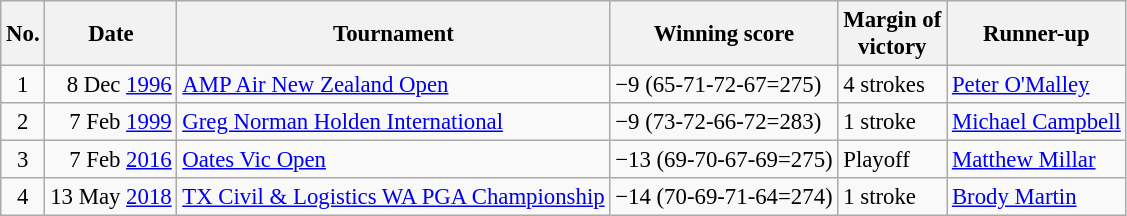<table class="wikitable" style="font-size:95%;">
<tr>
<th>No.</th>
<th>Date</th>
<th>Tournament</th>
<th>Winning score</th>
<th>Margin of<br>victory</th>
<th>Runner-up</th>
</tr>
<tr>
<td align=center>1</td>
<td align=right>8 Dec <a href='#'>1996</a></td>
<td><a href='#'>AMP Air New Zealand Open</a></td>
<td>−9 (65-71-72-67=275)</td>
<td>4 strokes</td>
<td> <a href='#'>Peter O'Malley</a></td>
</tr>
<tr>
<td align=center>2</td>
<td align=right>7 Feb <a href='#'>1999</a></td>
<td><a href='#'>Greg Norman Holden International</a></td>
<td>−9 (73-72-66-72=283)</td>
<td>1 stroke</td>
<td> <a href='#'>Michael Campbell</a></td>
</tr>
<tr>
<td align=center>3</td>
<td align=right>7 Feb <a href='#'>2016</a></td>
<td><a href='#'>Oates Vic Open</a></td>
<td>−13 (69-70-67-69=275)</td>
<td>Playoff</td>
<td> <a href='#'>Matthew Millar</a></td>
</tr>
<tr>
<td align=center>4</td>
<td align=right>13 May <a href='#'>2018</a></td>
<td><a href='#'>TX Civil & Logistics WA PGA Championship</a></td>
<td>−14 (70-69-71-64=274)</td>
<td>1 stroke</td>
<td> <a href='#'>Brody Martin</a></td>
</tr>
</table>
